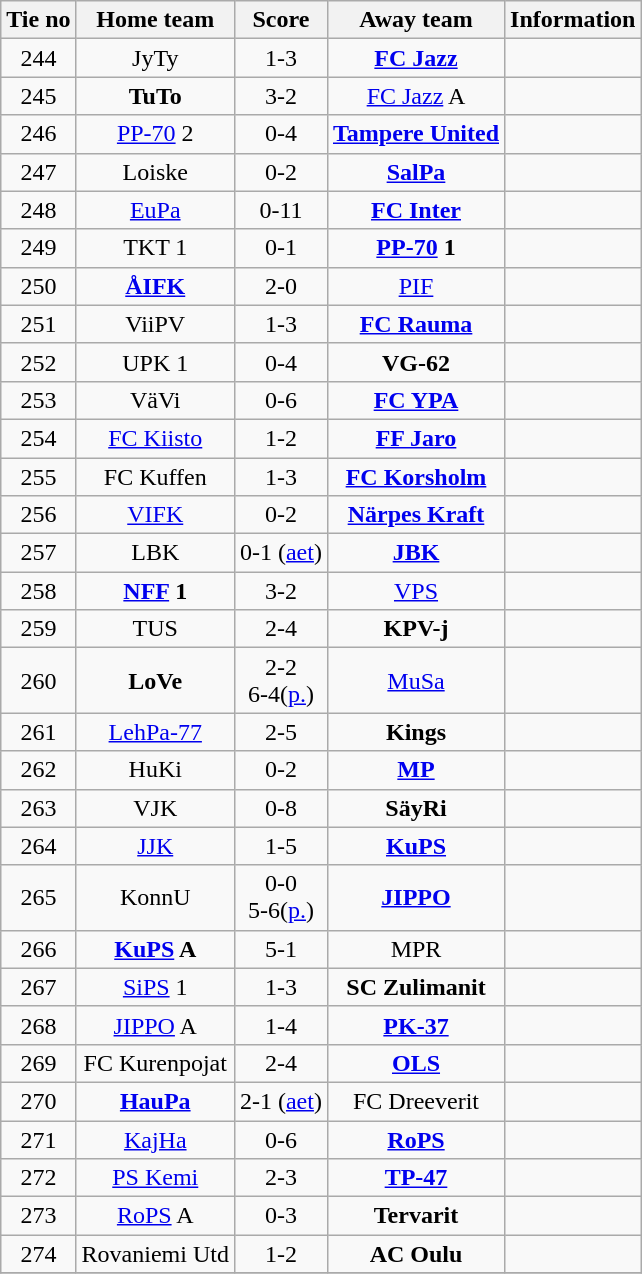<table class="wikitable" style="text-align:center">
<tr>
<th style= width="40px">Tie no</th>
<th style= width="150px">Home team</th>
<th style= width="60px">Score</th>
<th style= width="150px">Away team</th>
<th style= width="30px">Information</th>
</tr>
<tr>
<td>244</td>
<td>JyTy</td>
<td>1-3</td>
<td><strong><a href='#'>FC Jazz</a></strong></td>
<td></td>
</tr>
<tr>
<td>245</td>
<td><strong>TuTo</strong></td>
<td>3-2</td>
<td><a href='#'>FC Jazz</a> A</td>
<td></td>
</tr>
<tr>
<td>246</td>
<td><a href='#'>PP-70</a> 2</td>
<td>0-4</td>
<td><strong><a href='#'>Tampere United</a></strong></td>
<td></td>
</tr>
<tr>
<td>247</td>
<td>Loiske</td>
<td>0-2</td>
<td><strong><a href='#'>SalPa</a></strong></td>
<td></td>
</tr>
<tr>
<td>248</td>
<td><a href='#'>EuPa</a></td>
<td>0-11</td>
<td><strong><a href='#'>FC Inter</a></strong></td>
<td></td>
</tr>
<tr>
<td>249</td>
<td>TKT 1</td>
<td>0-1</td>
<td><strong><a href='#'>PP-70</a> 1</strong></td>
<td></td>
</tr>
<tr>
<td>250</td>
<td><strong><a href='#'>ÅIFK</a></strong></td>
<td>2-0</td>
<td><a href='#'>PIF</a></td>
<td></td>
</tr>
<tr>
<td>251</td>
<td>ViiPV</td>
<td>1-3</td>
<td><strong><a href='#'>FC Rauma</a></strong></td>
<td></td>
</tr>
<tr>
<td>252</td>
<td>UPK 1</td>
<td>0-4</td>
<td><strong>VG-62</strong></td>
<td></td>
</tr>
<tr>
<td>253</td>
<td>VäVi</td>
<td>0-6</td>
<td><strong><a href='#'>FC YPA</a></strong></td>
<td></td>
</tr>
<tr>
<td>254</td>
<td><a href='#'>FC Kiisto</a></td>
<td>1-2</td>
<td><strong><a href='#'>FF Jaro</a></strong></td>
<td></td>
</tr>
<tr>
<td>255</td>
<td>FC Kuffen</td>
<td>1-3</td>
<td><strong><a href='#'>FC Korsholm</a></strong></td>
<td></td>
</tr>
<tr>
<td>256</td>
<td><a href='#'>VIFK</a></td>
<td>0-2</td>
<td><strong><a href='#'>Närpes Kraft</a></strong></td>
<td></td>
</tr>
<tr>
<td>257</td>
<td>LBK</td>
<td>0-1 (<a href='#'>aet</a>)</td>
<td><strong><a href='#'>JBK</a></strong></td>
<td></td>
</tr>
<tr>
<td>258</td>
<td><strong><a href='#'>NFF</a> 1</strong></td>
<td>3-2</td>
<td><a href='#'>VPS</a></td>
<td></td>
</tr>
<tr>
<td>259</td>
<td>TUS</td>
<td>2-4</td>
<td><strong>KPV-j</strong></td>
<td></td>
</tr>
<tr>
<td>260</td>
<td><strong>LoVe</strong></td>
<td>2-2<br> 6-4(<a href='#'>p.</a>)</td>
<td><a href='#'>MuSa</a></td>
<td></td>
</tr>
<tr>
<td>261</td>
<td><a href='#'>LehPa-77</a></td>
<td>2-5</td>
<td><strong>Kings</strong></td>
<td></td>
</tr>
<tr>
<td>262</td>
<td>HuKi</td>
<td>0-2</td>
<td><strong><a href='#'>MP</a></strong></td>
<td></td>
</tr>
<tr>
<td>263</td>
<td>VJK</td>
<td>0-8</td>
<td><strong>SäyRi</strong></td>
<td></td>
</tr>
<tr>
<td>264</td>
<td><a href='#'>JJK</a></td>
<td>1-5</td>
<td><strong><a href='#'>KuPS</a></strong></td>
<td></td>
</tr>
<tr>
<td>265</td>
<td>KonnU</td>
<td>0-0<br> 5-6(<a href='#'>p.</a>)</td>
<td><strong><a href='#'>JIPPO</a></strong></td>
<td></td>
</tr>
<tr>
<td>266</td>
<td><strong><a href='#'>KuPS</a> A</strong></td>
<td>5-1</td>
<td>MPR</td>
<td></td>
</tr>
<tr>
<td>267</td>
<td><a href='#'>SiPS</a> 1</td>
<td>1-3</td>
<td><strong>SC Zulimanit</strong></td>
<td></td>
</tr>
<tr>
<td>268</td>
<td><a href='#'>JIPPO</a> A</td>
<td>1-4</td>
<td><strong><a href='#'>PK-37</a></strong></td>
<td></td>
</tr>
<tr>
<td>269</td>
<td>FC Kurenpojat</td>
<td>2-4</td>
<td><strong><a href='#'>OLS</a></strong></td>
<td></td>
</tr>
<tr>
<td>270</td>
<td><strong><a href='#'>HauPa</a></strong></td>
<td>2-1 (<a href='#'>aet</a>)</td>
<td>FC Dreeverit</td>
<td></td>
</tr>
<tr>
<td>271</td>
<td><a href='#'>KajHa</a></td>
<td>0-6</td>
<td><strong><a href='#'>RoPS</a></strong></td>
<td></td>
</tr>
<tr>
<td>272</td>
<td><a href='#'>PS Kemi</a></td>
<td>2-3</td>
<td><strong><a href='#'>TP-47</a></strong></td>
<td></td>
</tr>
<tr>
<td>273</td>
<td><a href='#'>RoPS</a> A</td>
<td>0-3</td>
<td><strong>Tervarit</strong></td>
<td></td>
</tr>
<tr>
<td>274</td>
<td>Rovaniemi Utd</td>
<td>1-2</td>
<td><strong>AC Oulu</strong></td>
<td></td>
</tr>
<tr>
</tr>
</table>
